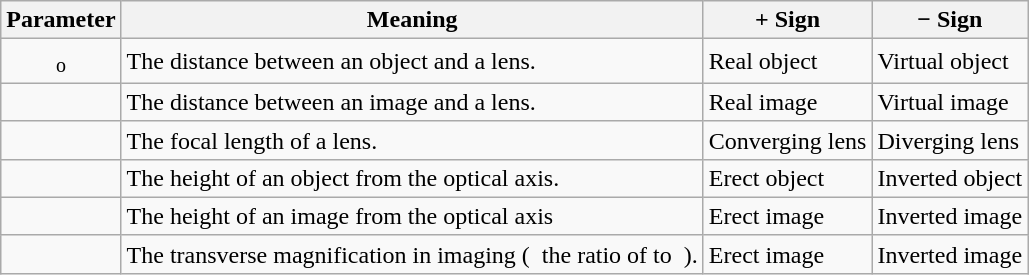<table class="wikitable sortable mw-collapsible">
<tr>
<th>Parameter</th>
<th>Meaning</th>
<th>+ Sign</th>
<th>− Sign</th>
</tr>
<tr>
<td align=center><sub>o</sub></td>
<td>The distance between an object and a lens.</td>
<td>Real object</td>
<td>Virtual object</td>
</tr>
<tr>
<td align=center></td>
<td>The distance between an image and a lens.</td>
<td>Real image</td>
<td>Virtual image</td>
</tr>
<tr>
<td align=center></td>
<td>The focal length of a lens.</td>
<td>Converging lens</td>
<td>Diverging lens</td>
</tr>
<tr>
<td align=center></td>
<td>The height of an object from the optical axis.</td>
<td>Erect object</td>
<td>Inverted object</td>
</tr>
<tr>
<td align=center></td>
<td>The height of an image from the optical axis</td>
<td>Erect image</td>
<td>Inverted image</td>
</tr>
<tr>
<td align=center></td>
<td>The transverse magnification in imaging (  the ratio of  to  ).</td>
<td>Erect image</td>
<td>Inverted image</td>
</tr>
</table>
